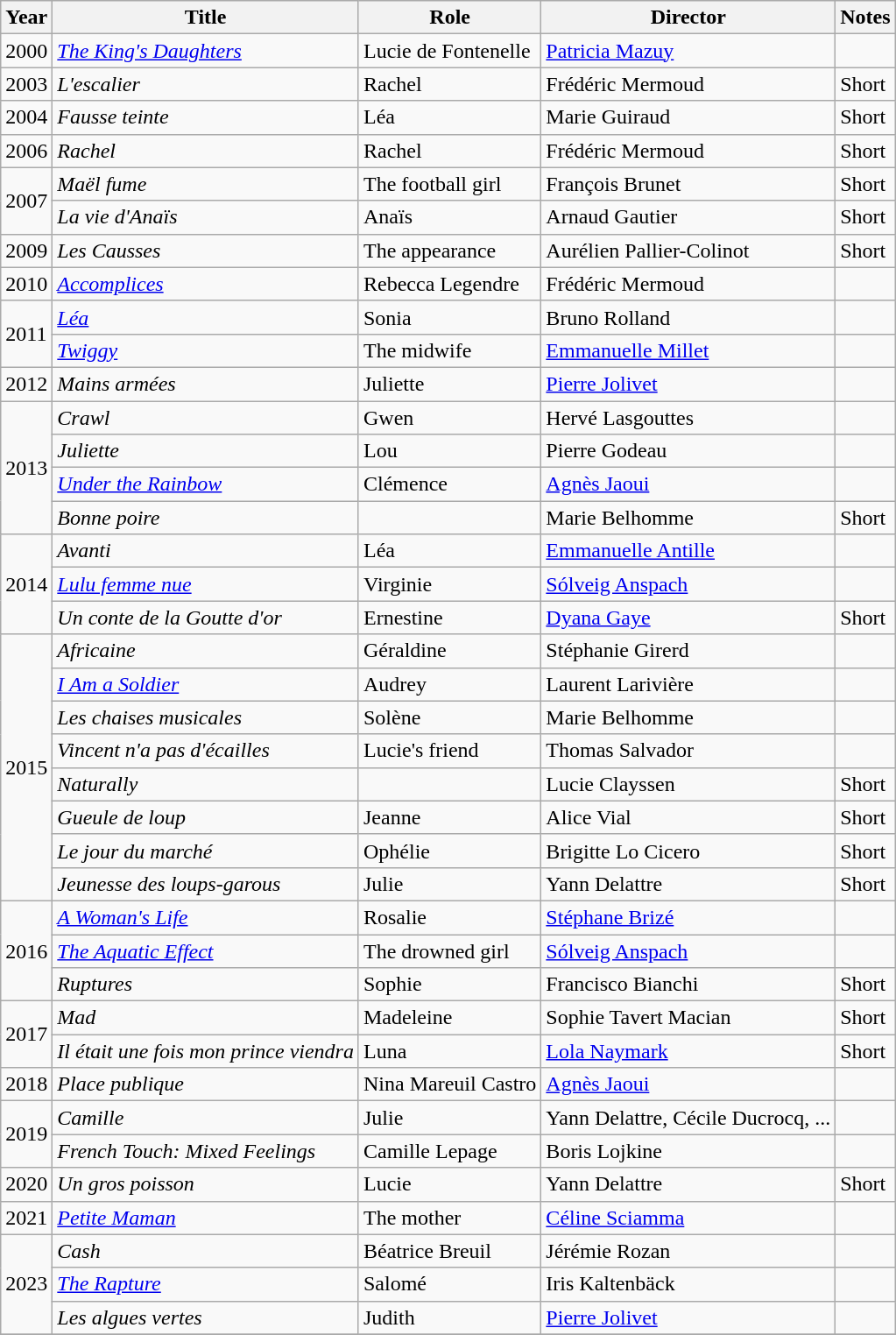<table class="wikitable sortable">
<tr>
<th>Year</th>
<th>Title</th>
<th>Role</th>
<th>Director</th>
<th class="unsortable">Notes</th>
</tr>
<tr>
<td>2000</td>
<td><em><a href='#'>The King's Daughters</a></em></td>
<td>Lucie de Fontenelle</td>
<td><a href='#'>Patricia Mazuy</a></td>
<td></td>
</tr>
<tr>
<td>2003</td>
<td><em>L'escalier</em></td>
<td>Rachel</td>
<td>Frédéric Mermoud</td>
<td>Short</td>
</tr>
<tr>
<td>2004</td>
<td><em>Fausse teinte</em></td>
<td>Léa</td>
<td>Marie Guiraud</td>
<td>Short</td>
</tr>
<tr>
<td>2006</td>
<td><em>Rachel</em></td>
<td>Rachel</td>
<td>Frédéric Mermoud</td>
<td>Short</td>
</tr>
<tr>
<td rowspan=2>2007</td>
<td><em>Maël fume</em></td>
<td>The football girl</td>
<td>François Brunet</td>
<td>Short</td>
</tr>
<tr>
<td><em>La vie d'Anaïs</em></td>
<td>Anaïs</td>
<td>Arnaud Gautier</td>
<td>Short</td>
</tr>
<tr>
<td>2009</td>
<td><em>Les Causses</em></td>
<td>The appearance</td>
<td>Aurélien Pallier-Colinot</td>
<td>Short</td>
</tr>
<tr>
<td>2010</td>
<td><em><a href='#'>Accomplices</a></em></td>
<td>Rebecca Legendre</td>
<td>Frédéric Mermoud</td>
<td></td>
</tr>
<tr>
<td rowspan=2>2011</td>
<td><em><a href='#'>Léa</a></em></td>
<td>Sonia</td>
<td>Bruno Rolland</td>
<td></td>
</tr>
<tr>
<td><em><a href='#'>Twiggy</a></em></td>
<td>The midwife</td>
<td><a href='#'>Emmanuelle Millet</a></td>
<td></td>
</tr>
<tr>
<td>2012</td>
<td><em>Mains armées</em></td>
<td>Juliette</td>
<td><a href='#'>Pierre Jolivet</a></td>
<td></td>
</tr>
<tr>
<td rowspan=4>2013</td>
<td><em>Crawl</em></td>
<td>Gwen</td>
<td>Hervé Lasgouttes</td>
<td></td>
</tr>
<tr>
<td><em>Juliette</em></td>
<td>Lou</td>
<td>Pierre Godeau</td>
<td></td>
</tr>
<tr>
<td><em><a href='#'>Under the Rainbow</a></em></td>
<td>Clémence</td>
<td><a href='#'>Agnès Jaoui</a></td>
<td></td>
</tr>
<tr>
<td><em>Bonne poire</em></td>
<td></td>
<td>Marie Belhomme</td>
<td>Short</td>
</tr>
<tr>
<td rowspan=3>2014</td>
<td><em>Avanti</em></td>
<td>Léa</td>
<td><a href='#'>Emmanuelle Antille</a></td>
<td></td>
</tr>
<tr>
<td><em><a href='#'>Lulu femme nue</a></em></td>
<td>Virginie</td>
<td><a href='#'>Sólveig Anspach</a></td>
<td></td>
</tr>
<tr>
<td><em>Un conte de la Goutte d'or</em></td>
<td>Ernestine</td>
<td><a href='#'>Dyana Gaye</a></td>
<td>Short</td>
</tr>
<tr>
<td rowspan=8>2015</td>
<td><em>Africaine</em></td>
<td>Géraldine</td>
<td>Stéphanie Girerd</td>
<td></td>
</tr>
<tr>
<td><em><a href='#'>I Am a Soldier</a></em></td>
<td>Audrey</td>
<td>Laurent Larivière</td>
<td></td>
</tr>
<tr>
<td><em>Les chaises musicales</em></td>
<td>Solène</td>
<td>Marie Belhomme</td>
<td></td>
</tr>
<tr>
<td><em>Vincent n'a pas d'écailles</em></td>
<td>Lucie's friend</td>
<td>Thomas Salvador</td>
<td></td>
</tr>
<tr>
<td><em>Naturally</em></td>
<td></td>
<td>Lucie Clayssen</td>
<td>Short</td>
</tr>
<tr>
<td><em>Gueule de loup</em></td>
<td>Jeanne</td>
<td>Alice Vial</td>
<td>Short</td>
</tr>
<tr>
<td><em>Le jour du marché</em></td>
<td>Ophélie</td>
<td>Brigitte Lo Cicero</td>
<td>Short</td>
</tr>
<tr>
<td><em>Jeunesse des loups-garous</em></td>
<td>Julie</td>
<td>Yann Delattre</td>
<td>Short</td>
</tr>
<tr>
<td rowspan=3>2016</td>
<td><em><a href='#'>A Woman's Life</a></em></td>
<td>Rosalie</td>
<td><a href='#'>Stéphane Brizé</a></td>
<td></td>
</tr>
<tr>
<td><em><a href='#'>The Aquatic Effect</a></em></td>
<td>The drowned girl</td>
<td><a href='#'>Sólveig Anspach</a></td>
<td></td>
</tr>
<tr>
<td><em>Ruptures</em></td>
<td>Sophie</td>
<td>Francisco Bianchi</td>
<td>Short</td>
</tr>
<tr>
<td rowspan=2>2017</td>
<td><em>Mad</em></td>
<td>Madeleine</td>
<td>Sophie Tavert Macian</td>
<td>Short</td>
</tr>
<tr>
<td><em>Il était une fois mon prince viendra</em></td>
<td>Luna</td>
<td><a href='#'>Lola Naymark</a></td>
<td>Short</td>
</tr>
<tr>
<td>2018</td>
<td><em>Place publique</em></td>
<td>Nina Mareuil Castro</td>
<td><a href='#'>Agnès Jaoui</a></td>
<td></td>
</tr>
<tr>
<td rowspan=2>2019</td>
<td><em>Camille</em></td>
<td>Julie</td>
<td>Yann Delattre, Cécile Ducrocq, ...</td>
<td></td>
</tr>
<tr>
<td><em>French Touch: Mixed Feelings</em></td>
<td>Camille Lepage</td>
<td>Boris Lojkine</td>
<td></td>
</tr>
<tr>
<td>2020</td>
<td><em>Un gros poisson</em></td>
<td>Lucie</td>
<td>Yann Delattre</td>
<td>Short</td>
</tr>
<tr>
<td>2021</td>
<td><em><a href='#'>Petite Maman</a></em></td>
<td>The mother</td>
<td><a href='#'>Céline Sciamma</a></td>
<td></td>
</tr>
<tr>
<td rowspan=3>2023</td>
<td><em>Cash</em></td>
<td>Béatrice Breuil</td>
<td>Jérémie Rozan</td>
<td></td>
</tr>
<tr>
<td><em><a href='#'>The Rapture</a></em></td>
<td>Salomé</td>
<td>Iris Kaltenbäck</td>
<td></td>
</tr>
<tr>
<td><em>Les algues vertes</em></td>
<td>Judith</td>
<td><a href='#'>Pierre Jolivet</a></td>
<td></td>
</tr>
<tr>
</tr>
</table>
